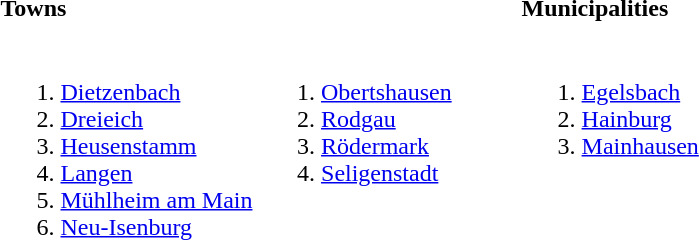<table>
<tr>
<th align=left width=33%>Towns</th>
<th align=left width=33%></th>
<th align=left width=33%>Municipalities</th>
</tr>
<tr valign=top>
<td><br><ol><li><a href='#'>Dietzenbach</a></li><li><a href='#'>Dreieich</a></li><li><a href='#'>Heusenstamm</a></li><li><a href='#'>Langen</a></li><li><a href='#'>Mühlheim am Main</a></li><li><a href='#'>Neu-Isenburg</a></li></ol></td>
<td><br><ol>
<li> <a href='#'>Obertshausen</a>
<li> <a href='#'>Rodgau</a>
<li> <a href='#'>Rödermark</a>
<li> <a href='#'>Seligenstadt</a>
</ol></td>
<td><br><ol><li><a href='#'>Egelsbach</a></li><li><a href='#'>Hainburg</a></li><li><a href='#'>Mainhausen</a></li></ol></td>
</tr>
</table>
